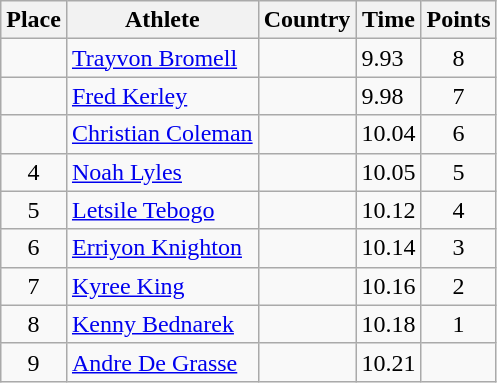<table class="wikitable">
<tr>
<th>Place</th>
<th>Athlete</th>
<th>Country</th>
<th>Time</th>
<th>Points</th>
</tr>
<tr>
<td align=center></td>
<td><a href='#'>Trayvon Bromell</a></td>
<td></td>
<td>9.93</td>
<td align=center>8</td>
</tr>
<tr>
<td align=center></td>
<td><a href='#'>Fred Kerley</a></td>
<td></td>
<td>9.98</td>
<td align=center>7</td>
</tr>
<tr>
<td align=center></td>
<td><a href='#'>Christian Coleman</a></td>
<td></td>
<td>10.04</td>
<td align=center>6</td>
</tr>
<tr>
<td align=center>4</td>
<td><a href='#'>Noah Lyles</a></td>
<td></td>
<td>10.05</td>
<td align=center>5</td>
</tr>
<tr>
<td align=center>5</td>
<td><a href='#'>Letsile Tebogo</a></td>
<td></td>
<td>10.12</td>
<td align=center>4</td>
</tr>
<tr>
<td align=center>6</td>
<td><a href='#'>Erriyon Knighton</a></td>
<td></td>
<td>10.14</td>
<td align=center>3</td>
</tr>
<tr>
<td align=center>7</td>
<td><a href='#'>Kyree King</a></td>
<td></td>
<td>10.16</td>
<td align=center>2</td>
</tr>
<tr>
<td align=center>8</td>
<td><a href='#'>Kenny Bednarek</a></td>
<td></td>
<td>10.18</td>
<td align=center>1</td>
</tr>
<tr>
<td align=center>9</td>
<td><a href='#'>Andre De Grasse</a></td>
<td></td>
<td>10.21</td>
<td align=center></td>
</tr>
</table>
